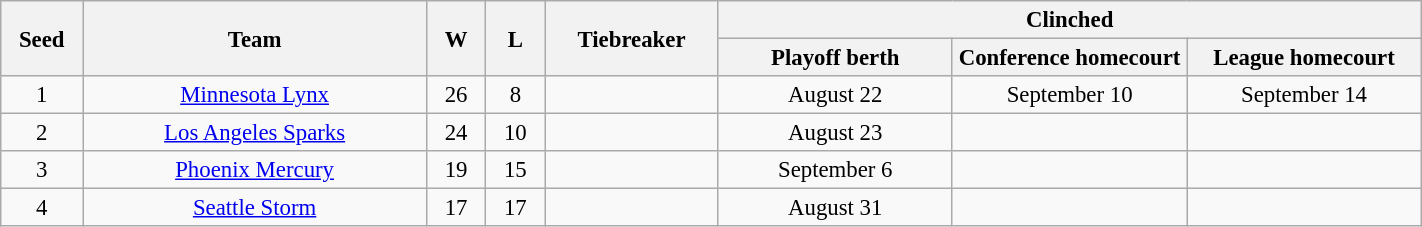<table class=wikitable style="font-size:95%; text-align:center;" width=75%>
<tr>
<th rowspan=2 width=20>Seed</th>
<th rowspan=2 width=150>Team</th>
<th rowspan=2 width=20>W</th>
<th rowspan=2 width=20>L</th>
<th rowspan=2 width=50>Tiebreaker</th>
<th colspan=6 width=200>Clinched</th>
</tr>
<tr>
<th width=100>Playoff berth</th>
<th width=100>Conference homecourt</th>
<th width=100>League homecourt</th>
</tr>
<tr>
<td>1</td>
<td><a href='#'>Minnesota Lynx</a></td>
<td>26</td>
<td>8</td>
<td></td>
<td>August 22</td>
<td>September 10</td>
<td>September 14</td>
</tr>
<tr>
<td>2</td>
<td><a href='#'>Los Angeles Sparks</a></td>
<td>24</td>
<td>10</td>
<td></td>
<td>August 23</td>
<td></td>
<td></td>
</tr>
<tr>
<td>3</td>
<td><a href='#'>Phoenix Mercury</a></td>
<td>19</td>
<td>15</td>
<td></td>
<td>September 6</td>
<td></td>
<td></td>
</tr>
<tr>
<td>4</td>
<td><a href='#'>Seattle Storm</a></td>
<td>17</td>
<td>17</td>
<td></td>
<td>August 31</td>
<td></td>
<td></td>
</tr>
</table>
